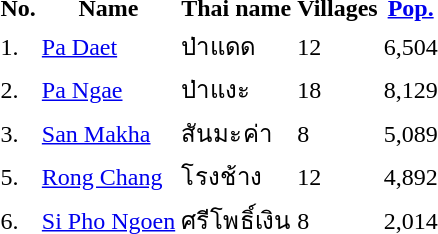<table>
<tr>
<th>No.</th>
<th>Name</th>
<th>Thai name</th>
<th>Villages</th>
<th><a href='#'>Pop.</a></th>
</tr>
<tr>
<td>1.</td>
<td><a href='#'>Pa Daet</a></td>
<td>ป่าแดด</td>
<td>12</td>
<td>6,504</td>
<td></td>
</tr>
<tr>
<td>2.</td>
<td><a href='#'>Pa Ngae</a></td>
<td>ป่าแงะ</td>
<td>18</td>
<td>8,129</td>
<td></td>
</tr>
<tr>
<td>3.</td>
<td><a href='#'>San Makha</a></td>
<td>สันมะค่า</td>
<td>8</td>
<td>5,089</td>
<td></td>
</tr>
<tr>
<td>5.</td>
<td><a href='#'>Rong Chang</a></td>
<td>โรงช้าง</td>
<td>12</td>
<td>4,892</td>
<td></td>
</tr>
<tr>
<td>6.</td>
<td><a href='#'>Si Pho Ngoen</a></td>
<td>ศรีโพธิ์เงิน</td>
<td>8</td>
<td>2,014</td>
<td></td>
</tr>
</table>
